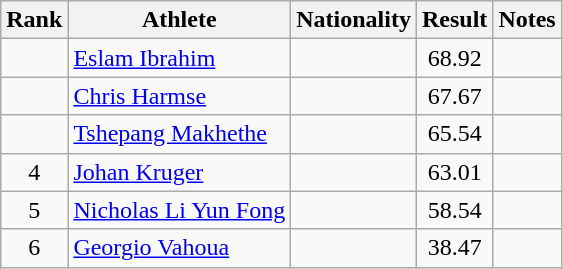<table class="wikitable sortable" style="text-align:center">
<tr>
<th>Rank</th>
<th>Athlete</th>
<th>Nationality</th>
<th>Result</th>
<th>Notes</th>
</tr>
<tr>
<td></td>
<td align="left"><a href='#'>Eslam Ibrahim</a></td>
<td align=left></td>
<td>68.92</td>
<td></td>
</tr>
<tr>
<td></td>
<td align="left"><a href='#'>Chris Harmse</a></td>
<td align=left></td>
<td>67.67</td>
<td></td>
</tr>
<tr>
<td></td>
<td align="left"><a href='#'>Tshepang Makhethe</a></td>
<td align=left></td>
<td>65.54</td>
<td></td>
</tr>
<tr>
<td>4</td>
<td align="left"><a href='#'>Johan Kruger</a></td>
<td align=left></td>
<td>63.01</td>
<td></td>
</tr>
<tr>
<td>5</td>
<td align="left"><a href='#'>Nicholas Li Yun Fong</a></td>
<td align=left></td>
<td>58.54</td>
<td></td>
</tr>
<tr>
<td>6</td>
<td align="left"><a href='#'>Georgio Vahoua</a></td>
<td align=left></td>
<td>38.47</td>
<td></td>
</tr>
</table>
